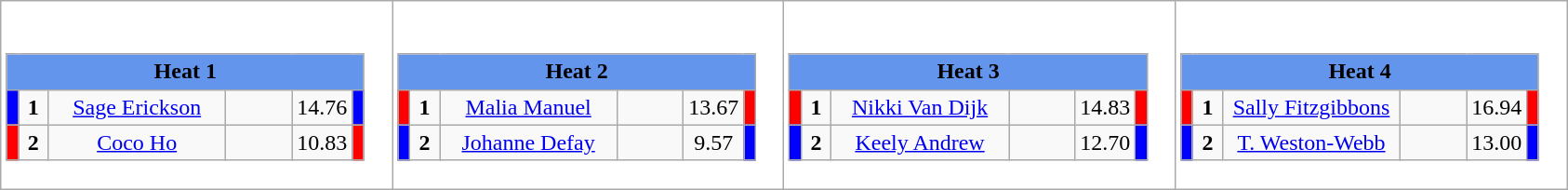<table class="wikitable" style="background:#fff;">
<tr>
<td><div><br><table class="wikitable">
<tr>
<td colspan="6"  style="text-align:center; background:#6495ed;"><strong>Heat 1</strong></td>
</tr>
<tr>
<td style="width:01px; background: #00f;"></td>
<td style="width:14px; text-align:center;"><strong>1</strong></td>
<td style="width:120px; text-align:center;"><a href='#'>Sage Erickson</a></td>
<td style="width:40px; text-align:center;"></td>
<td style="width:20px; text-align:center;">14.76</td>
<td style="width:01px; background: #00f;"></td>
</tr>
<tr>
<td style="width:01px; background: #f00;"></td>
<td style="width:14px; text-align:center;"><strong>2</strong></td>
<td style="width:120px; text-align:center;"><a href='#'>Coco Ho</a></td>
<td style="width:40px; text-align:center;"></td>
<td style="width:20px; text-align:center;">10.83</td>
<td style="width:01px; background: #f00;"></td>
</tr>
</table>
</div></td>
<td><div><br><table class="wikitable">
<tr>
<td colspan="6"  style="text-align:center; background:#6495ed;"><strong>Heat 2</strong></td>
</tr>
<tr>
<td style="width:01px; background: #f00;"></td>
<td style="width:14px; text-align:center;"><strong>1</strong></td>
<td style="width:120px; text-align:center;"><a href='#'>Malia Manuel</a></td>
<td style="width:40px; text-align:center;"></td>
<td style="width:20px; text-align:center;">13.67</td>
<td style="width:01px; background: #f00;"></td>
</tr>
<tr>
<td style="width:01px; background: #00f;"></td>
<td style="width:14px; text-align:center;"><strong>2</strong></td>
<td style="width:120px; text-align:center;"><a href='#'>Johanne Defay</a></td>
<td style="width:40px; text-align:center;"></td>
<td style="width:20px; text-align:center;">9.57</td>
<td style="width:01px; background: #00f;"></td>
</tr>
</table>
</div></td>
<td><div><br><table class="wikitable">
<tr>
<td colspan="6"  style="text-align:center; background:#6495ed;"><strong>Heat 3</strong></td>
</tr>
<tr>
<td style="width:01px; background: #f00;"></td>
<td style="width:14px; text-align:center;"><strong>1</strong></td>
<td style="width:120px; text-align:center;"><a href='#'>Nikki Van Dijk</a></td>
<td style="width:40px; text-align:center;"></td>
<td style="width:20px; text-align:center;">14.83</td>
<td style="width:01px; background: #f00;"></td>
</tr>
<tr>
<td style="width:01px; background: #00f;"></td>
<td style="width:14px; text-align:center;"><strong>2</strong></td>
<td style="width:120px; text-align:center;"><a href='#'>Keely Andrew</a></td>
<td style="width:40px; text-align:center;"></td>
<td style="width:20px; text-align:center;">12.70</td>
<td style="width:01px; background: #00f;"></td>
</tr>
</table>
</div></td>
<td><div><br><table class="wikitable">
<tr>
<td colspan="6"  style="text-align:center; background:#6495ed;"><strong>Heat 4</strong></td>
</tr>
<tr>
<td style="width:01px; background: #f00;"></td>
<td style="width:14px; text-align:center;"><strong>1</strong></td>
<td style="width:120px; text-align:center;"><a href='#'>Sally Fitzgibbons</a></td>
<td style="width:40px; text-align:center;"></td>
<td style="width:20px; text-align:center;">16.94</td>
<td style="width:01px; background: #f00;"></td>
</tr>
<tr>
<td style="width:01px; background: #00f;"></td>
<td style="width:14px; text-align:center;"><strong>2</strong></td>
<td style="width:120px; text-align:center;"><a href='#'>T. Weston-Webb</a></td>
<td style="width:40px; text-align:center;"></td>
<td style="width:20px; text-align:center;">13.00</td>
<td style="width:01px; background: #00f;"></td>
</tr>
</table>
</div></td>
</tr>
</table>
